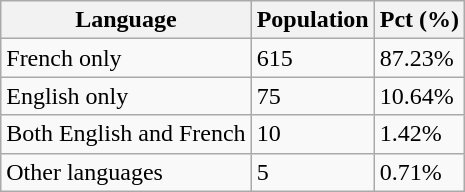<table class="wikitable">
<tr>
<th>Language</th>
<th>Population</th>
<th>Pct (%)</th>
</tr>
<tr>
<td>French only</td>
<td>615</td>
<td>87.23%</td>
</tr>
<tr>
<td>English only</td>
<td>75</td>
<td>10.64%</td>
</tr>
<tr>
<td>Both English and French</td>
<td>10</td>
<td>1.42%</td>
</tr>
<tr>
<td>Other languages</td>
<td>5</td>
<td>0.71%</td>
</tr>
</table>
